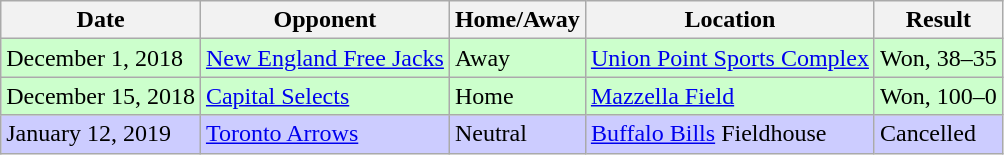<table class="wikitable">
<tr>
<th>Date</th>
<th>Opponent</th>
<th>Home/Away</th>
<th>Location</th>
<th>Result</th>
</tr>
<tr bgcolor="#CCFFCC">
<td>December 1, 2018</td>
<td><a href='#'>New England Free Jacks</a></td>
<td>Away</td>
<td><a href='#'>Union Point Sports Complex</a></td>
<td>Won, 38–35</td>
</tr>
<tr bgcolor="#CCFFCC">
<td>December 15, 2018</td>
<td><a href='#'>Capital Selects</a></td>
<td>Home</td>
<td><a href='#'>Mazzella Field</a></td>
<td>Won, 100–0</td>
</tr>
<tr bgcolor="#CCCCFF">
<td>January 12, 2019</td>
<td><a href='#'>Toronto Arrows</a></td>
<td>Neutral</td>
<td><a href='#'>Buffalo Bills</a> Fieldhouse</td>
<td>Cancelled</td>
</tr>
</table>
